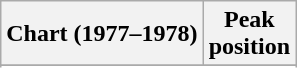<table class="wikitable sortable plainrowheaders" style="text-align:center">
<tr>
<th scope="col">Chart (1977–1978)</th>
<th scope="col">Peak<br>position</th>
</tr>
<tr>
</tr>
<tr>
</tr>
</table>
